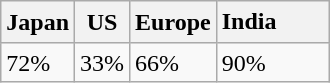<table class="wikitable">
<tr>
<th>Japan</th>
<th>US</th>
<th>Europe</th>
<th>India　　</th>
</tr>
<tr>
<td>72%</td>
<td>33%</td>
<td>66%</td>
<td>90%</td>
</tr>
</table>
